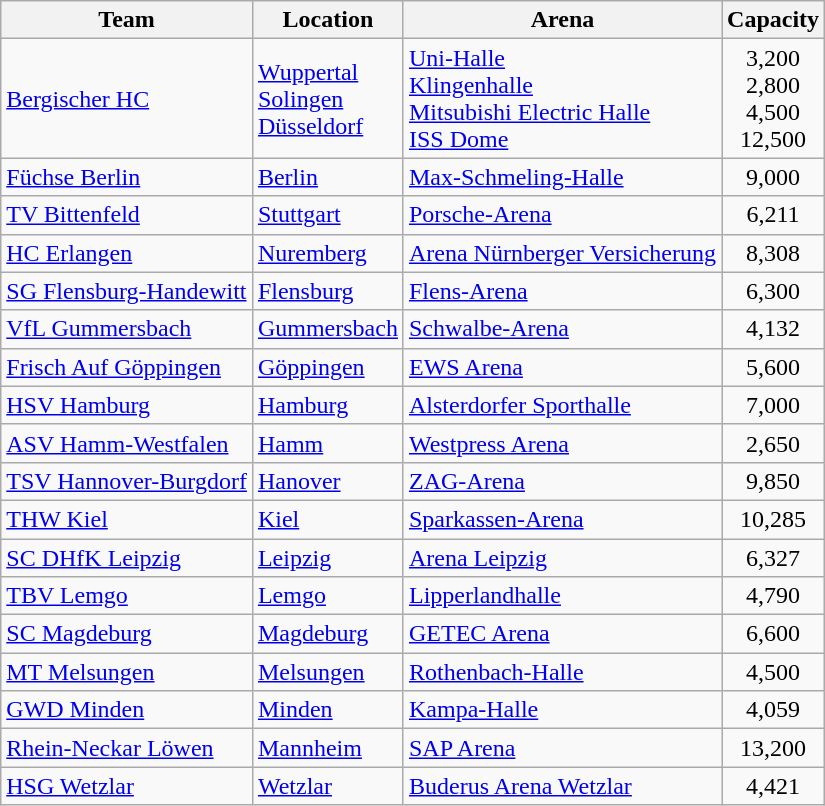<table class="wikitable sortable" style="text-align: left;">
<tr>
<th>Team</th>
<th>Location</th>
<th>Arena</th>
<th>Capacity</th>
</tr>
<tr>
<td><a href='#'>Bergischer HC</a></td>
<td><a href='#'>Wuppertal</a><br><a href='#'>Solingen</a><br><a href='#'>Düsseldorf</a></td>
<td><a href='#'>Uni-Halle</a><br><a href='#'>Klingenhalle</a><br><a href='#'>Mitsubishi Electric Halle</a><br><a href='#'>ISS Dome</a></td>
<td align="center">3,200<br>2,800<br>4,500<br>12,500</td>
</tr>
<tr>
<td><a href='#'>Füchse Berlin</a></td>
<td><a href='#'>Berlin</a></td>
<td><a href='#'>Max-Schmeling-Halle</a></td>
<td align="center">9,000</td>
</tr>
<tr>
<td><a href='#'>TV Bittenfeld</a></td>
<td><a href='#'>Stuttgart</a></td>
<td><a href='#'>Porsche-Arena</a></td>
<td align="center">6,211</td>
</tr>
<tr>
<td><a href='#'>HC Erlangen</a></td>
<td><a href='#'>Nuremberg</a></td>
<td><a href='#'>Arena Nürnberger Versicherung</a></td>
<td align="center">8,308</td>
</tr>
<tr>
<td><a href='#'>SG Flensburg-Handewitt</a></td>
<td><a href='#'>Flensburg</a></td>
<td><a href='#'>Flens-Arena</a></td>
<td align="center">6,300</td>
</tr>
<tr>
<td><a href='#'>VfL Gummersbach</a></td>
<td><a href='#'>Gummersbach</a></td>
<td><a href='#'>Schwalbe-Arena</a></td>
<td align="center">4,132</td>
</tr>
<tr>
<td><a href='#'>Frisch Auf Göppingen</a></td>
<td><a href='#'>Göppingen</a></td>
<td><a href='#'>EWS Arena</a></td>
<td align="center">5,600</td>
</tr>
<tr>
<td><a href='#'>HSV Hamburg</a></td>
<td><a href='#'>Hamburg</a></td>
<td><a href='#'>Alsterdorfer Sporthalle</a></td>
<td align="center">7,000</td>
</tr>
<tr>
<td><a href='#'>ASV Hamm-Westfalen</a></td>
<td><a href='#'>Hamm</a></td>
<td><a href='#'>Westpress Arena</a></td>
<td align="center">2,650</td>
</tr>
<tr>
<td><a href='#'>TSV Hannover-Burgdorf</a></td>
<td><a href='#'>Hanover</a></td>
<td><a href='#'>ZAG-Arena</a></td>
<td align="center">9,850</td>
</tr>
<tr>
<td><a href='#'>THW Kiel</a></td>
<td><a href='#'>Kiel</a></td>
<td><a href='#'>Sparkassen-Arena</a></td>
<td align="center">10,285</td>
</tr>
<tr>
<td><a href='#'>SC DHfK Leipzig</a></td>
<td><a href='#'>Leipzig</a></td>
<td><a href='#'>Arena Leipzig</a></td>
<td align="center">6,327</td>
</tr>
<tr>
<td><a href='#'>TBV Lemgo</a></td>
<td><a href='#'>Lemgo</a></td>
<td><a href='#'>Lipperlandhalle</a></td>
<td align="center">4,790</td>
</tr>
<tr>
<td><a href='#'>SC Magdeburg</a></td>
<td><a href='#'>Magdeburg</a></td>
<td><a href='#'>GETEC Arena</a></td>
<td align="center">6,600</td>
</tr>
<tr>
<td><a href='#'>MT Melsungen</a></td>
<td><a href='#'>Melsungen</a></td>
<td><a href='#'>Rothenbach-Halle</a></td>
<td align="center">4,500</td>
</tr>
<tr>
<td><a href='#'>GWD Minden</a></td>
<td><a href='#'>Minden</a></td>
<td><a href='#'>Kampa-Halle</a></td>
<td align="center">4,059</td>
</tr>
<tr>
<td><a href='#'>Rhein-Neckar Löwen</a></td>
<td><a href='#'>Mannheim</a></td>
<td><a href='#'>SAP Arena</a></td>
<td align="center">13,200</td>
</tr>
<tr>
<td><a href='#'>HSG Wetzlar</a></td>
<td><a href='#'>Wetzlar</a></td>
<td><a href='#'>Buderus Arena Wetzlar</a></td>
<td align="center">4,421</td>
</tr>
</table>
